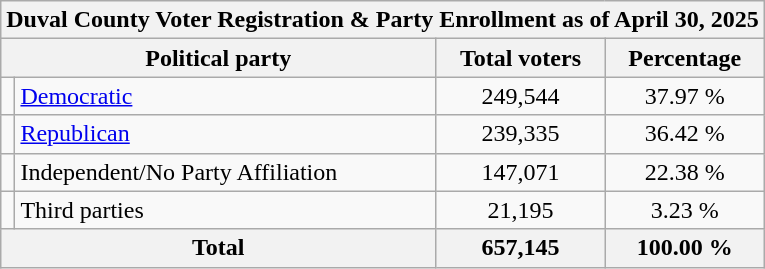<table class=wikitable>
<tr>
<th colspan = 6>Duval County Voter Registration & Party Enrollment as of April 30, 2025</th>
</tr>
<tr>
<th colspan=2>Political party</th>
<th>Total voters</th>
<th>Percentage</th>
</tr>
<tr>
<td></td>
<td><a href='#'>Democratic</a></td>
<td align=center>249,544</td>
<td align=center>37.97 %</td>
</tr>
<tr>
<td></td>
<td><a href='#'>Republican</a></td>
<td align=center>239,335</td>
<td align=center>36.42 %</td>
</tr>
<tr>
<td></td>
<td>Independent/No Party Affiliation</td>
<td align=center>147,071</td>
<td align=center>22.38 %</td>
</tr>
<tr>
<td></td>
<td>Third parties</td>
<td align=center>21,195</td>
<td align=center>3.23 %</td>
</tr>
<tr>
<th colspan=2>Total</th>
<th align=center>657,145</th>
<th align=center>100.00 %</th>
</tr>
</table>
